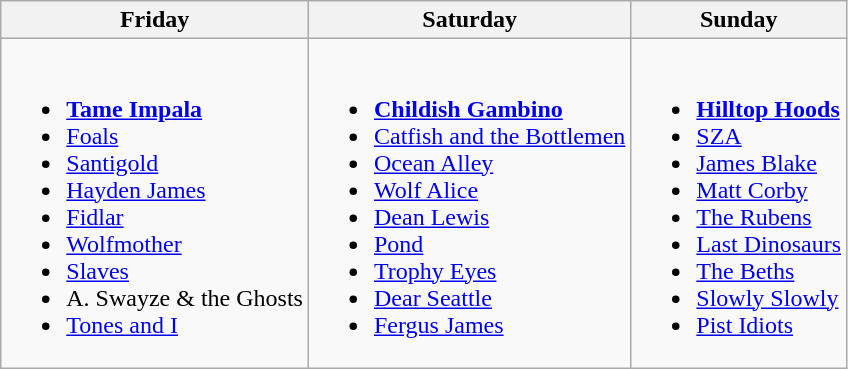<table class="wikitable">
<tr>
<th>Friday</th>
<th>Saturday</th>
<th>Sunday</th>
</tr>
<tr valign="top">
<td><br><ul><li><strong><a href='#'>Tame Impala</a></strong></li><li><a href='#'>Foals</a></li><li><a href='#'>Santigold</a></li><li><a href='#'>Hayden James</a></li><li><a href='#'>Fidlar</a></li><li><a href='#'>Wolfmother</a></li><li><a href='#'>Slaves</a></li><li>A. Swayze & the Ghosts</li><li><a href='#'>Tones and I</a></li></ul></td>
<td><br><ul><li><strong><a href='#'>Childish Gambino</a></strong></li><li><a href='#'>Catfish and the Bottlemen</a></li><li><a href='#'>Ocean Alley</a></li><li><a href='#'>Wolf Alice</a></li><li><a href='#'>Dean Lewis</a></li><li><a href='#'>Pond</a></li><li><a href='#'>Trophy Eyes</a></li><li><a href='#'>Dear Seattle</a></li><li><a href='#'>Fergus James</a></li></ul></td>
<td><br><ul><li><strong><a href='#'>Hilltop Hoods</a></strong></li><li><a href='#'>SZA</a></li><li><a href='#'>James Blake</a></li><li><a href='#'>Matt Corby</a></li><li><a href='#'>The Rubens</a></li><li><a href='#'>Last Dinosaurs</a></li><li><a href='#'>The Beths</a></li><li><a href='#'>Slowly Slowly</a></li><li><a href='#'>Pist Idiots</a></li></ul></td>
</tr>
</table>
